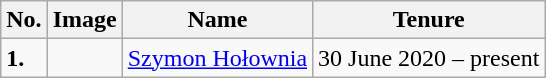<table class="wikitable">
<tr>
<th>No.</th>
<th>Image</th>
<th>Name</th>
<th>Tenure</th>
</tr>
<tr>
<td><strong>1.</strong></td>
<td></td>
<td><a href='#'>Szymon Hołownia</a></td>
<td>30 June 2020 – present</td>
</tr>
</table>
